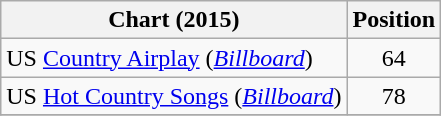<table class="wikitable sortable">
<tr>
<th scope="col">Chart (2015)</th>
<th scope="col">Position</th>
</tr>
<tr>
<td>US <a href='#'>Country Airplay</a> (<em><a href='#'>Billboard</a></em>)</td>
<td align="center">64</td>
</tr>
<tr>
<td>US <a href='#'>Hot Country Songs</a> (<em><a href='#'>Billboard</a></em>)</td>
<td align="center">78</td>
</tr>
<tr>
</tr>
</table>
